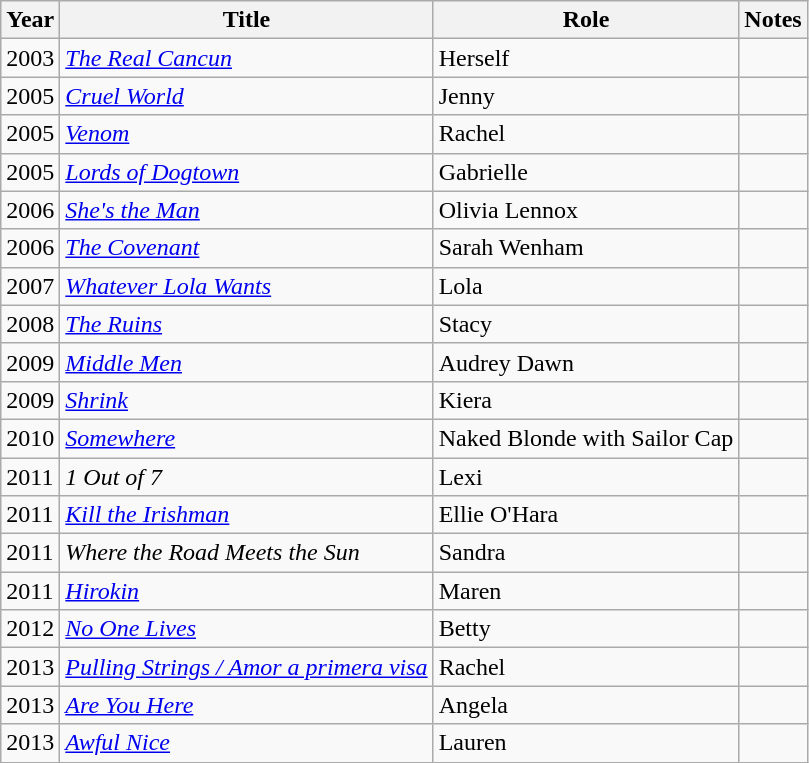<table class="wikitable sortable">
<tr>
<th>Year</th>
<th>Title</th>
<th>Role</th>
<th class="unsortable">Notes</th>
</tr>
<tr>
<td>2003</td>
<td><em><a href='#'>The Real Cancun</a></em></td>
<td>Herself</td>
<td></td>
</tr>
<tr>
<td>2005</td>
<td><em><a href='#'>Cruel World</a></em></td>
<td>Jenny</td>
<td></td>
</tr>
<tr>
<td>2005</td>
<td><em><a href='#'>Venom</a></em></td>
<td>Rachel</td>
<td></td>
</tr>
<tr>
<td>2005</td>
<td><em><a href='#'>Lords of Dogtown</a></em></td>
<td>Gabrielle</td>
<td></td>
</tr>
<tr>
<td>2006</td>
<td><em><a href='#'>She's the Man</a></em></td>
<td>Olivia Lennox</td>
<td></td>
</tr>
<tr>
<td>2006</td>
<td><em><a href='#'>The Covenant</a></em></td>
<td>Sarah Wenham</td>
<td></td>
</tr>
<tr>
<td>2007</td>
<td><em><a href='#'>Whatever Lola Wants</a></em></td>
<td>Lola</td>
<td></td>
</tr>
<tr>
<td>2008</td>
<td><em><a href='#'>The Ruins</a></em></td>
<td>Stacy</td>
<td></td>
</tr>
<tr>
<td>2009</td>
<td><em><a href='#'>Middle Men</a></em></td>
<td>Audrey Dawn</td>
<td></td>
</tr>
<tr>
<td>2009</td>
<td><em><a href='#'>Shrink</a></em></td>
<td>Kiera</td>
<td></td>
</tr>
<tr>
<td>2010</td>
<td><em><a href='#'>Somewhere</a></em></td>
<td>Naked Blonde with Sailor Cap</td>
<td></td>
</tr>
<tr>
<td>2011</td>
<td><em>1 Out of 7</em></td>
<td>Lexi</td>
<td></td>
</tr>
<tr>
<td>2011</td>
<td><em><a href='#'>Kill the Irishman</a></em></td>
<td>Ellie O'Hara</td>
<td></td>
</tr>
<tr>
<td>2011</td>
<td><em>Where the Road Meets the Sun</em></td>
<td>Sandra</td>
<td></td>
</tr>
<tr>
<td>2011</td>
<td><em><a href='#'>Hirokin</a></em></td>
<td>Maren</td>
<td></td>
</tr>
<tr>
<td>2012</td>
<td><em><a href='#'>No One Lives</a></em></td>
<td>Betty</td>
<td></td>
</tr>
<tr>
<td>2013</td>
<td><em><a href='#'>Pulling Strings / Amor a primera visa</a></em></td>
<td>Rachel</td>
<td></td>
</tr>
<tr>
<td>2013</td>
<td><em><a href='#'>Are You Here</a></em></td>
<td>Angela</td>
<td></td>
</tr>
<tr>
<td>2013</td>
<td><em><a href='#'>Awful Nice</a></em></td>
<td>Lauren</td>
<td></td>
</tr>
</table>
